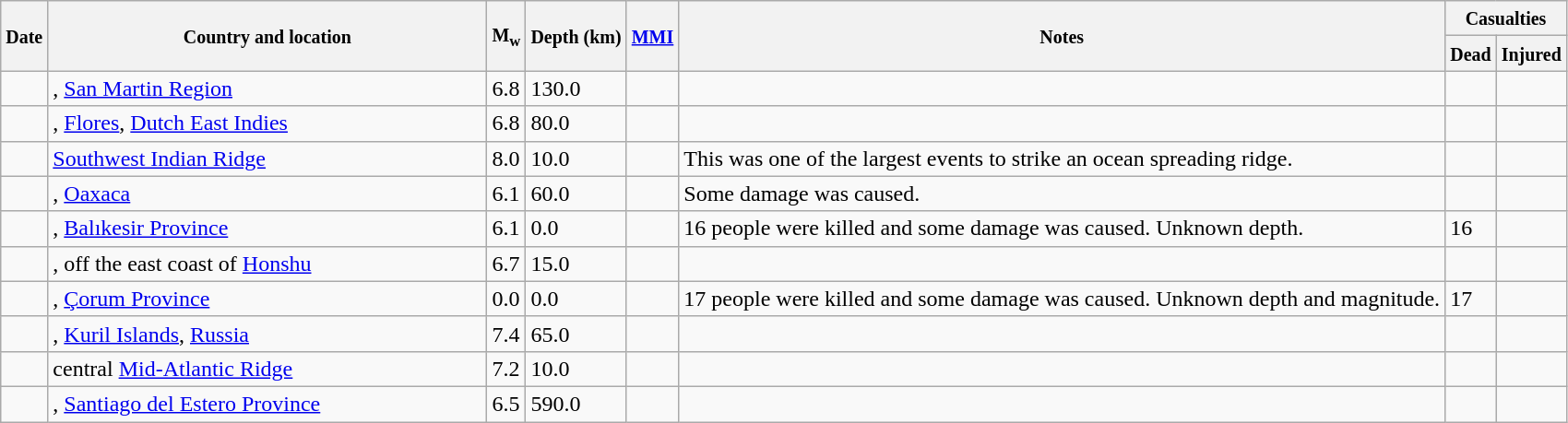<table class="wikitable sortable sort-under" style="border:1px black; margin-left:1em;">
<tr>
<th rowspan="2"><small>Date</small></th>
<th rowspan="2" style="width: 310px"><small>Country and location</small></th>
<th rowspan="2"><small>M<sub>w</sub></small></th>
<th rowspan="2"><small>Depth (km)</small></th>
<th rowspan="2"><small><a href='#'>MMI</a></small></th>
<th rowspan="2" class="unsortable"><small>Notes</small></th>
<th colspan="2"><small>Casualties</small></th>
</tr>
<tr>
<th><small>Dead</small></th>
<th><small>Injured</small></th>
</tr>
<tr>
<td></td>
<td>, <a href='#'>San Martin Region</a></td>
<td>6.8</td>
<td>130.0</td>
<td></td>
<td></td>
<td></td>
<td></td>
</tr>
<tr>
<td></td>
<td>, <a href='#'>Flores</a>, <a href='#'>Dutch East Indies</a></td>
<td>6.8</td>
<td>80.0</td>
<td></td>
<td></td>
<td></td>
<td></td>
</tr>
<tr>
<td></td>
<td><a href='#'>Southwest Indian Ridge</a></td>
<td>8.0</td>
<td>10.0</td>
<td></td>
<td>This was one of the largest events to strike an ocean spreading ridge.</td>
<td></td>
<td></td>
</tr>
<tr>
<td></td>
<td>, <a href='#'>Oaxaca</a></td>
<td>6.1</td>
<td>60.0</td>
<td></td>
<td>Some damage was caused.</td>
<td></td>
<td></td>
</tr>
<tr>
<td></td>
<td>, <a href='#'>Balıkesir Province</a></td>
<td>6.1</td>
<td>0.0</td>
<td></td>
<td>16 people were killed and some damage was caused. Unknown depth.</td>
<td>16</td>
<td></td>
</tr>
<tr>
<td></td>
<td>, off the east coast of <a href='#'>Honshu</a></td>
<td>6.7</td>
<td>15.0</td>
<td></td>
<td></td>
<td></td>
<td></td>
</tr>
<tr>
<td></td>
<td>, <a href='#'>Çorum Province</a></td>
<td>0.0</td>
<td>0.0</td>
<td></td>
<td>17 people were killed and some damage was caused. Unknown depth and magnitude.</td>
<td>17</td>
<td></td>
</tr>
<tr>
<td></td>
<td>, <a href='#'>Kuril Islands</a>, <a href='#'>Russia</a></td>
<td>7.4</td>
<td>65.0</td>
<td></td>
<td></td>
<td></td>
<td></td>
</tr>
<tr>
<td></td>
<td>central <a href='#'>Mid-Atlantic Ridge</a></td>
<td>7.2</td>
<td>10.0</td>
<td></td>
<td></td>
<td></td>
<td></td>
</tr>
<tr>
<td></td>
<td>, <a href='#'>Santiago del Estero Province</a></td>
<td>6.5</td>
<td>590.0</td>
<td></td>
<td></td>
<td></td>
<td></td>
</tr>
</table>
